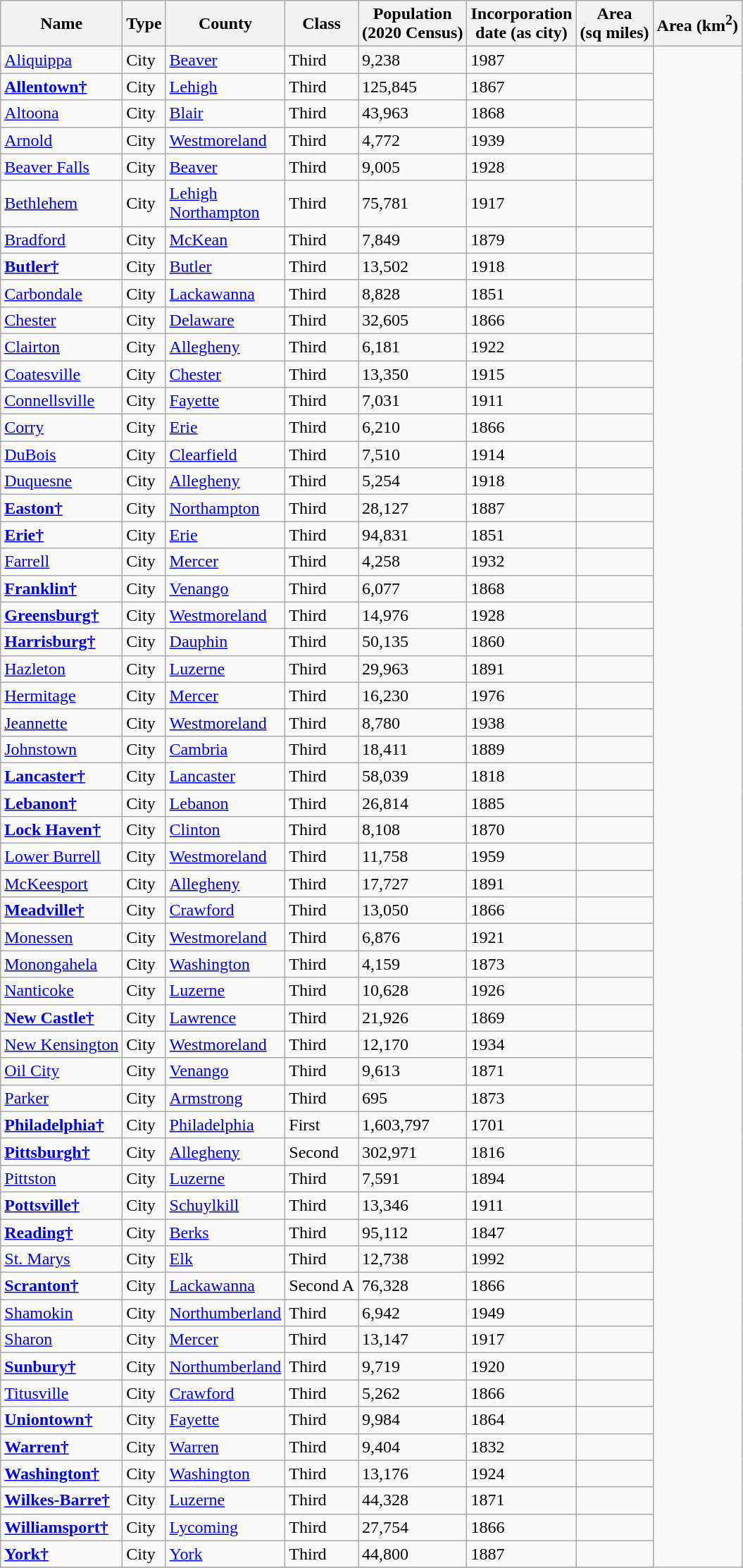<table class="wikitable sortable static-row-numbers">
<tr>
<th>Name</th>
<th>Type</th>
<th>County</th>
<th>Class</th>
<th>Population<br>(2020 Census)</th>
<th>Incorporation<br>date (as city)</th>
<th>Area<br>(sq miles)</th>
<th>Area (km<sup>2</sup>)</th>
</tr>
<tr>
<td><a href='#'>Aliquippa</a></td>
<td>City</td>
<td><a href='#'>Beaver</a></td>
<td>Third</td>
<td>9,238</td>
<td>1987</td>
<td></td>
</tr>
<tr>
<td><a href='#'><strong>Allentown†</strong></a></td>
<td>City</td>
<td><a href='#'>Lehigh</a></td>
<td>Third</td>
<td>125,845</td>
<td>1867</td>
<td></td>
</tr>
<tr>
<td><a href='#'>Altoona</a></td>
<td>City</td>
<td><a href='#'>Blair</a></td>
<td>Third</td>
<td>43,963</td>
<td>1868</td>
<td></td>
</tr>
<tr>
<td><a href='#'>Arnold</a></td>
<td>City</td>
<td><a href='#'>Westmoreland</a></td>
<td>Third</td>
<td>4,772</td>
<td>1939</td>
<td></td>
</tr>
<tr>
<td><a href='#'>Beaver Falls</a></td>
<td>City</td>
<td><a href='#'>Beaver</a></td>
<td>Third</td>
<td>9,005</td>
<td>1928</td>
<td></td>
</tr>
<tr>
<td><a href='#'>Bethlehem</a></td>
<td>City</td>
<td><a href='#'>Lehigh</a><br><a href='#'>Northampton</a></td>
<td>Third</td>
<td>75,781</td>
<td>1917</td>
<td></td>
</tr>
<tr>
<td><a href='#'>Bradford</a></td>
<td>City</td>
<td><a href='#'>McKean</a></td>
<td>Third</td>
<td>7,849</td>
<td>1879</td>
<td></td>
</tr>
<tr>
<td><a href='#'><strong>Butler†</strong></a></td>
<td>City</td>
<td><a href='#'>Butler</a></td>
<td>Third</td>
<td>13,502</td>
<td>1918</td>
<td></td>
</tr>
<tr>
<td><a href='#'>Carbondale</a></td>
<td>City</td>
<td><a href='#'>Lackawanna</a></td>
<td>Third</td>
<td>8,828</td>
<td>1851</td>
<td></td>
</tr>
<tr>
<td><a href='#'>Chester</a></td>
<td>City</td>
<td><a href='#'>Delaware</a></td>
<td>Third</td>
<td>32,605</td>
<td>1866</td>
<td></td>
</tr>
<tr>
<td><a href='#'>Clairton</a></td>
<td>City</td>
<td><a href='#'>Allegheny</a></td>
<td>Third</td>
<td>6,181</td>
<td>1922</td>
<td></td>
</tr>
<tr>
<td><a href='#'>Coatesville</a></td>
<td>City</td>
<td><a href='#'>Chester</a></td>
<td>Third</td>
<td>13,350</td>
<td>1915</td>
<td></td>
</tr>
<tr>
<td><a href='#'>Connellsville</a></td>
<td>City</td>
<td><a href='#'>Fayette</a></td>
<td>Third</td>
<td>7,031</td>
<td>1911</td>
<td></td>
</tr>
<tr>
<td><a href='#'>Corry</a></td>
<td>City</td>
<td><a href='#'>Erie</a></td>
<td>Third</td>
<td>6,210</td>
<td>1866</td>
<td></td>
</tr>
<tr>
<td><a href='#'>DuBois</a></td>
<td>City</td>
<td><a href='#'>Clearfield</a></td>
<td>Third</td>
<td>7,510</td>
<td>1914</td>
<td></td>
</tr>
<tr>
<td><a href='#'>Duquesne</a></td>
<td>City</td>
<td><a href='#'>Allegheny</a></td>
<td>Third</td>
<td>5,254</td>
<td>1918</td>
<td></td>
</tr>
<tr>
<td><a href='#'><strong>Easton†</strong></a></td>
<td>City</td>
<td><a href='#'>Northampton</a></td>
<td>Third</td>
<td>28,127</td>
<td>1887</td>
<td></td>
</tr>
<tr>
<td><a href='#'><strong>Erie†</strong></a></td>
<td>City</td>
<td><a href='#'>Erie</a></td>
<td>Third</td>
<td>94,831</td>
<td>1851</td>
<td></td>
</tr>
<tr>
<td><a href='#'>Farrell</a></td>
<td>City</td>
<td><a href='#'>Mercer</a></td>
<td>Third</td>
<td>4,258</td>
<td>1932</td>
<td></td>
</tr>
<tr>
<td><a href='#'><strong>Franklin†</strong></a></td>
<td>City</td>
<td><a href='#'>Venango</a></td>
<td>Third</td>
<td>6,077</td>
<td>1868</td>
<td></td>
</tr>
<tr>
<td><a href='#'><strong>Greensburg†</strong></a></td>
<td>City</td>
<td><a href='#'>Westmoreland</a></td>
<td>Third</td>
<td>14,976</td>
<td>1928</td>
<td></td>
</tr>
<tr>
<td><a href='#'><strong>Harrisburg†</strong></a></td>
<td>City</td>
<td><a href='#'>Dauphin</a></td>
<td>Third</td>
<td>50,135</td>
<td>1860</td>
<td></td>
</tr>
<tr>
<td><a href='#'>Hazleton</a></td>
<td>City</td>
<td><a href='#'>Luzerne</a></td>
<td>Third</td>
<td>29,963</td>
<td>1891</td>
<td></td>
</tr>
<tr>
<td><a href='#'>Hermitage</a></td>
<td>City</td>
<td><a href='#'>Mercer</a></td>
<td>Third</td>
<td>16,230</td>
<td>1976</td>
<td></td>
</tr>
<tr>
<td><a href='#'>Jeannette</a></td>
<td>City</td>
<td><a href='#'>Westmoreland</a></td>
<td>Third</td>
<td>8,780</td>
<td>1938</td>
<td></td>
</tr>
<tr>
<td><a href='#'>Johnstown</a></td>
<td>City</td>
<td><a href='#'>Cambria</a></td>
<td>Third</td>
<td>18,411</td>
<td>1889</td>
<td></td>
</tr>
<tr>
<td><a href='#'><strong>Lancaster†</strong></a></td>
<td>City</td>
<td><a href='#'>Lancaster</a></td>
<td>Third</td>
<td>58,039</td>
<td>1818</td>
<td></td>
</tr>
<tr>
<td><a href='#'><strong>Lebanon†</strong></a></td>
<td>City</td>
<td><a href='#'>Lebanon</a></td>
<td>Third</td>
<td>26,814</td>
<td>1885</td>
<td></td>
</tr>
<tr>
<td><a href='#'><strong>Lock Haven†</strong></a></td>
<td>City</td>
<td><a href='#'>Clinton</a></td>
<td>Third</td>
<td>8,108</td>
<td>1870</td>
<td></td>
</tr>
<tr>
<td><a href='#'>Lower Burrell</a></td>
<td>City</td>
<td><a href='#'>Westmoreland</a></td>
<td>Third</td>
<td>11,758</td>
<td>1959</td>
<td></td>
</tr>
<tr>
<td><a href='#'>McKeesport</a></td>
<td>City</td>
<td><a href='#'>Allegheny</a></td>
<td>Third</td>
<td>17,727</td>
<td>1891</td>
<td></td>
</tr>
<tr>
<td><a href='#'><strong>Meadville†</strong></a></td>
<td>City</td>
<td><a href='#'>Crawford</a></td>
<td>Third</td>
<td>13,050</td>
<td>1866</td>
<td></td>
</tr>
<tr>
<td><a href='#'>Monessen</a></td>
<td>City</td>
<td><a href='#'>Westmoreland</a></td>
<td>Third</td>
<td>6,876</td>
<td>1921</td>
<td></td>
</tr>
<tr>
<td><a href='#'>Monongahela</a></td>
<td>City</td>
<td><a href='#'>Washington</a></td>
<td>Third</td>
<td>4,159</td>
<td>1873</td>
<td></td>
</tr>
<tr>
<td><a href='#'>Nanticoke</a></td>
<td>City</td>
<td><a href='#'>Luzerne</a></td>
<td>Third</td>
<td>10,628</td>
<td>1926</td>
<td></td>
</tr>
<tr>
<td><a href='#'><strong>New Castle†</strong></a></td>
<td>City</td>
<td><a href='#'>Lawrence</a></td>
<td>Third</td>
<td>21,926</td>
<td>1869</td>
<td></td>
</tr>
<tr>
<td><a href='#'>New Kensington</a></td>
<td>City</td>
<td><a href='#'>Westmoreland</a></td>
<td>Third</td>
<td>12,170</td>
<td>1934</td>
<td></td>
</tr>
<tr>
<td><a href='#'>Oil City</a></td>
<td>City</td>
<td><a href='#'>Venango</a></td>
<td>Third</td>
<td>9,613</td>
<td>1871</td>
<td></td>
</tr>
<tr>
<td><a href='#'>Parker</a></td>
<td>City</td>
<td><a href='#'>Armstrong</a></td>
<td>Third</td>
<td>695</td>
<td>1873</td>
<td></td>
</tr>
<tr>
<td><a href='#'><strong>Philadelphia†</strong></a></td>
<td>City</td>
<td><a href='#'>Philadelphia</a></td>
<td>First</td>
<td>1,603,797</td>
<td>1701</td>
<td></td>
</tr>
<tr>
<td><a href='#'><strong>Pittsburgh†</strong></a></td>
<td>City</td>
<td><a href='#'>Allegheny</a></td>
<td>Second</td>
<td>302,971</td>
<td>1816</td>
<td></td>
</tr>
<tr>
<td><a href='#'>Pittston</a></td>
<td>City</td>
<td><a href='#'>Luzerne</a></td>
<td>Third</td>
<td>7,591</td>
<td>1894</td>
<td></td>
</tr>
<tr>
<td><a href='#'><strong>Pottsville†</strong></a></td>
<td>City</td>
<td><a href='#'>Schuylkill</a></td>
<td>Third</td>
<td>13,346</td>
<td>1911</td>
<td></td>
</tr>
<tr>
<td><a href='#'><strong>Reading†</strong></a></td>
<td>City</td>
<td><a href='#'>Berks</a></td>
<td>Third</td>
<td>95,112</td>
<td>1847</td>
<td></td>
</tr>
<tr>
<td><a href='#'>St. Marys</a></td>
<td>City</td>
<td><a href='#'>Elk</a></td>
<td>Third</td>
<td>12,738</td>
<td>1992</td>
<td></td>
</tr>
<tr>
<td><a href='#'><strong>Scranton†</strong></a></td>
<td>City</td>
<td><a href='#'>Lackawanna</a></td>
<td>Second A</td>
<td>76,328</td>
<td>1866</td>
<td></td>
</tr>
<tr>
<td><a href='#'>Shamokin</a></td>
<td>City</td>
<td><a href='#'>Northumberland</a></td>
<td>Third</td>
<td>6,942</td>
<td>1949</td>
<td></td>
</tr>
<tr>
<td><a href='#'>Sharon</a></td>
<td>City</td>
<td><a href='#'>Mercer</a></td>
<td>Third</td>
<td>13,147</td>
<td>1917</td>
<td></td>
</tr>
<tr>
<td><a href='#'><strong>Sunbury†</strong></a></td>
<td>City</td>
<td><a href='#'>Northumberland</a></td>
<td>Third</td>
<td>9,719</td>
<td>1920</td>
<td></td>
</tr>
<tr>
<td><a href='#'>Titusville</a></td>
<td>City</td>
<td><a href='#'>Crawford</a></td>
<td>Third</td>
<td>5,262</td>
<td>1866</td>
<td></td>
</tr>
<tr>
<td><a href='#'><strong>Uniontown†</strong></a></td>
<td>City</td>
<td><a href='#'>Fayette</a></td>
<td>Third</td>
<td>9,984</td>
<td>1864</td>
<td></td>
</tr>
<tr>
<td><a href='#'><strong>Warren†</strong></a></td>
<td>City</td>
<td><a href='#'>Warren</a></td>
<td>Third</td>
<td>9,404</td>
<td>1832</td>
<td></td>
</tr>
<tr>
<td><a href='#'><strong>Washington†</strong></a></td>
<td>City</td>
<td><a href='#'>Washington</a></td>
<td>Third</td>
<td>13,176</td>
<td>1924</td>
<td></td>
</tr>
<tr>
<td><a href='#'><strong>Wilkes-Barre†</strong></a></td>
<td>City</td>
<td><a href='#'>Luzerne</a></td>
<td>Third</td>
<td>44,328</td>
<td>1871</td>
<td></td>
</tr>
<tr>
<td><a href='#'><strong>Williamsport†</strong></a></td>
<td>City</td>
<td><a href='#'>Lycoming</a></td>
<td>Third</td>
<td>27,754</td>
<td>1866</td>
<td></td>
</tr>
<tr>
<td><a href='#'><strong>York†</strong></a></td>
<td>City</td>
<td><a href='#'>York</a></td>
<td>Third</td>
<td>44,800</td>
<td>1887</td>
<td></td>
</tr>
<tr>
</tr>
</table>
